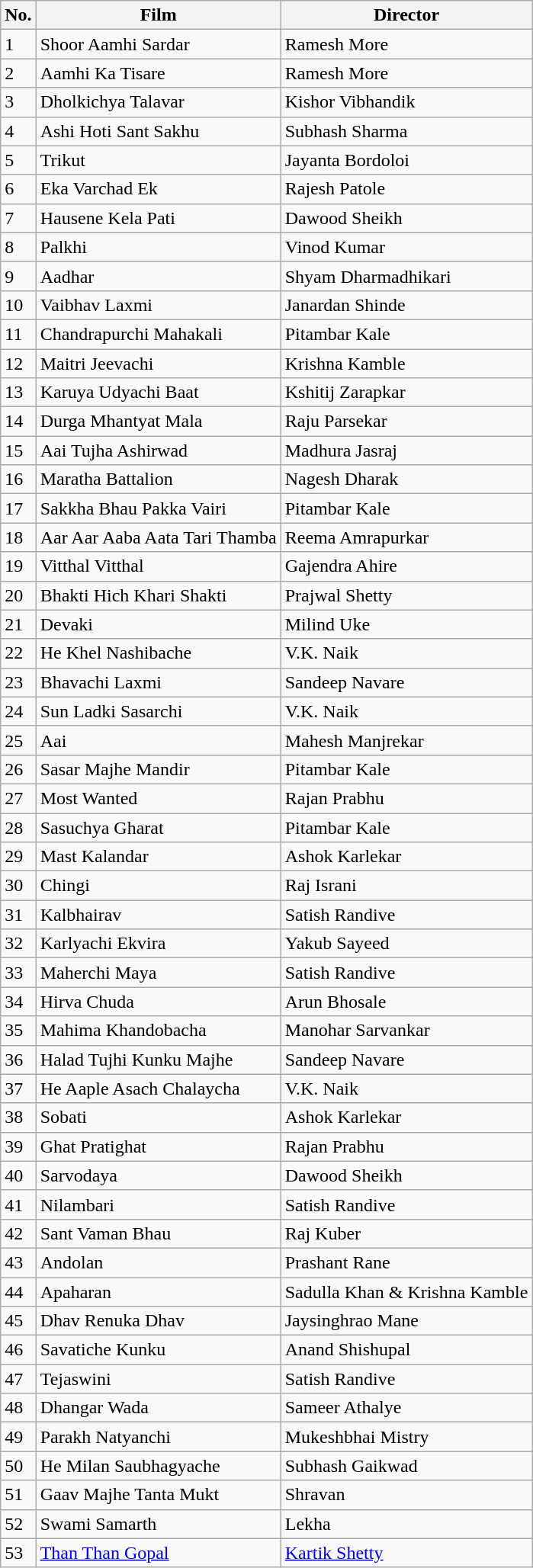<table class="wikitable sortable">
<tr>
<th scope="col">No.</th>
<th scope="col">Film</th>
<th scope="col">Director</th>
</tr>
<tr>
<td>1</td>
<td scope="row">Shoor Aamhi Sardar</td>
<td>Ramesh More</td>
</tr>
<tr>
<td>2</td>
<td scope="row">Aamhi Ka Tisare</td>
<td>Ramesh More</td>
</tr>
<tr>
<td>3</td>
<td scope="row">Dholkichya Talavar</td>
<td>Kishor Vibhandik</td>
</tr>
<tr>
<td>4</td>
<td scope="row">Ashi Hoti Sant Sakhu</td>
<td>Subhash Sharma</td>
</tr>
<tr>
<td>5</td>
<td scope="row">Trikut</td>
<td>Jayanta Bordoloi</td>
</tr>
<tr>
<td>6</td>
<td scope="row">Eka Varchad Ek</td>
<td>Rajesh Patole</td>
</tr>
<tr>
<td>7</td>
<td scope="row">Hausene Kela Pati</td>
<td>Dawood Sheikh</td>
</tr>
<tr>
<td>8</td>
<td scope="row">Palkhi</td>
<td>Vinod Kumar</td>
</tr>
<tr>
<td>9</td>
<td scope="row">Aadhar</td>
<td>Shyam Dharmadhikari</td>
</tr>
<tr>
<td>10</td>
<td scope="row">Vaibhav Laxmi</td>
<td>Janardan Shinde</td>
</tr>
<tr>
<td>11</td>
<td scope="row">Chandrapurchi Mahakali</td>
<td>Pitambar Kale</td>
</tr>
<tr>
<td>12</td>
<td scope="row">Maitri Jeevachi</td>
<td>Krishna Kamble</td>
</tr>
<tr>
<td>13</td>
<td scope="row">Karuya Udyachi Baat</td>
<td>Kshitij Zarapkar</td>
</tr>
<tr>
<td>14</td>
<td scope="row">Durga Mhantyat Mala</td>
<td>Raju Parsekar</td>
</tr>
<tr>
<td>15</td>
<td scope="row">Aai Tujha Ashirwad</td>
<td>Madhura Jasraj</td>
</tr>
<tr>
<td>16</td>
<td scope="row">Maratha Battalion</td>
<td>Nagesh Dharak</td>
</tr>
<tr>
<td>17</td>
<td scope="row">Sakkha Bhau Pakka Vairi</td>
<td>Pitambar Kale</td>
</tr>
<tr>
<td>18</td>
<td scope="row">Aar Aar Aaba Aata Tari Thamba</td>
<td>Reema Amrapurkar</td>
</tr>
<tr>
<td>19</td>
<td scope="row">Vitthal Vitthal</td>
<td>Gajendra Ahire</td>
</tr>
<tr>
<td>20</td>
<td scope="row">Bhakti Hich Khari Shakti</td>
<td>Prajwal Shetty</td>
</tr>
<tr>
<td>21</td>
<td scope="row">Devaki</td>
<td>Milind Uke</td>
</tr>
<tr>
<td>22</td>
<td scope="row">He Khel Nashibache</td>
<td>V.K. Naik</td>
</tr>
<tr>
<td>23</td>
<td scope="row">Bhavachi Laxmi</td>
<td>Sandeep Navare</td>
</tr>
<tr>
<td>24</td>
<td scope="row">Sun Ladki Sasarchi</td>
<td>V.K. Naik</td>
</tr>
<tr>
<td>25</td>
<td scope="row">Aai</td>
<td>Mahesh Manjrekar</td>
</tr>
<tr>
<td>26</td>
<td scope="row">Sasar Majhe Mandir</td>
<td>Pitambar Kale</td>
</tr>
<tr>
<td>27</td>
<td scope="row">Most Wanted</td>
<td>Rajan Prabhu</td>
</tr>
<tr>
<td>28</td>
<td scope="row">Sasuchya Gharat</td>
<td>Pitambar Kale</td>
</tr>
<tr>
<td>29</td>
<td scope="row">Mast Kalandar</td>
<td>Ashok Karlekar</td>
</tr>
<tr>
<td>30</td>
<td scope="row">Chingi</td>
<td>Raj Israni</td>
</tr>
<tr>
<td>31</td>
<td scope="row">Kalbhairav</td>
<td>Satish Randive</td>
</tr>
<tr>
<td>32</td>
<td scope="row">Karlyachi Ekvira</td>
<td>Yakub Sayeed</td>
</tr>
<tr>
<td>33</td>
<td scope="row">Maherchi Maya</td>
<td>Satish Randive</td>
</tr>
<tr>
<td>34</td>
<td scope="row">Hirva Chuda</td>
<td>Arun Bhosale</td>
</tr>
<tr>
<td>35</td>
<td scope="row">Mahima Khandobacha</td>
<td>Manohar Sarvankar</td>
</tr>
<tr>
<td>36</td>
<td scope="row">Halad Tujhi Kunku Majhe</td>
<td>Sandeep Navare</td>
</tr>
<tr>
<td>37</td>
<td scope="row">He Aaple Asach Chalaycha</td>
<td>V.K. Naik</td>
</tr>
<tr>
<td>38</td>
<td scope="row">Sobati</td>
<td>Ashok Karlekar</td>
</tr>
<tr>
<td>39</td>
<td scope="row">Ghat Pratighat</td>
<td>Rajan Prabhu</td>
</tr>
<tr>
<td>40</td>
<td scope="row">Sarvodaya</td>
<td>Dawood Sheikh</td>
</tr>
<tr>
<td>41</td>
<td scope="row">Nilambari</td>
<td>Satish Randive</td>
</tr>
<tr>
<td>42</td>
<td scope="row">Sant Vaman Bhau</td>
<td>Raj Kuber</td>
</tr>
<tr>
<td>43</td>
<td scope="row">Andolan</td>
<td>Prashant Rane</td>
</tr>
<tr>
<td>44</td>
<td scope="row">Apaharan</td>
<td>Sadulla Khan & Krishna Kamble</td>
</tr>
<tr>
<td>45</td>
<td scope="row">Dhav Renuka Dhav</td>
<td>Jaysinghrao Mane</td>
</tr>
<tr>
<td>46</td>
<td scope="row">Savatiche Kunku</td>
<td>Anand Shishupal</td>
</tr>
<tr>
<td>47</td>
<td scope="row">Tejaswini</td>
<td>Satish Randive</td>
</tr>
<tr>
<td>48</td>
<td scope="row">Dhangar Wada</td>
<td>Sameer Athalye</td>
</tr>
<tr>
<td>49</td>
<td scope="row">Parakh Natyanchi</td>
<td>Mukeshbhai Mistry</td>
</tr>
<tr>
<td>50</td>
<td scope="row">He Milan Saubhagyache</td>
<td>Subhash Gaikwad</td>
</tr>
<tr>
<td>51</td>
<td scope="row">Gaav Majhe Tanta Mukt</td>
<td>Shravan</td>
</tr>
<tr>
<td>52</td>
<td scope="row">Swami Samarth</td>
<td>Lekha</td>
</tr>
<tr>
<td>53</td>
<td scope="row"><a href='#'>Than Than Gopal</a></td>
<td><a href='#'>Kartik Shetty</a></td>
</tr>
</table>
